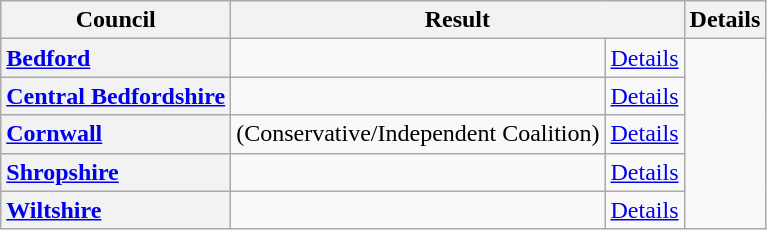<table class="wikitable" border="1">
<tr>
<th scope="col">Council</th>
<th colspan=2>Result</th>
<th scope="col">Details</th>
</tr>
<tr>
<th scope="row" style="text-align: left;"><a href='#'>Bedford</a></th>
<td></td>
<td><a href='#'>Details</a></td>
</tr>
<tr>
<th scope="row" style="text-align: left;"><a href='#'>Central Bedfordshire</a></th>
<td></td>
<td><a href='#'>Details</a></td>
</tr>
<tr>
<th scope="row" style="text-align: left;"><a href='#'>Cornwall</a></th>
<td> (Conservative/Independent Coalition)</td>
<td><a href='#'>Details</a></td>
</tr>
<tr>
<th scope="row" style="text-align: left;"><a href='#'>Shropshire</a></th>
<td></td>
<td><a href='#'>Details</a></td>
</tr>
<tr>
<th scope="row" style="text-align: left;"><a href='#'>Wiltshire</a></th>
<td></td>
<td><a href='#'>Details</a></td>
</tr>
</table>
